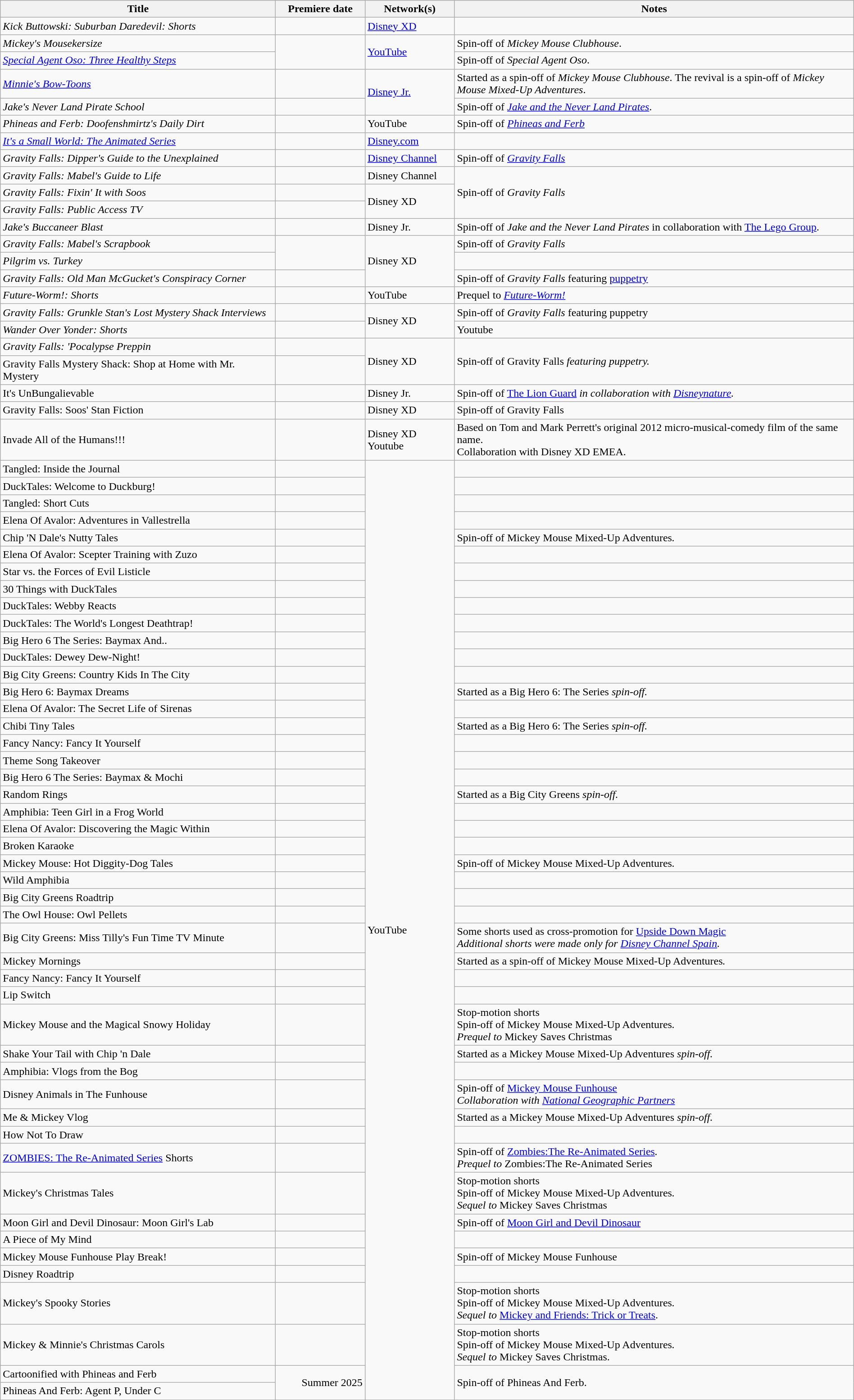<table class="wikitable sortable" style="width:100%;">
<tr>
<th width = 400px>Title</th>
<th width = 125px>Premiere date</th>
<th width = 125px>Network(s)</th>
<th>Notes</th>
</tr>
<tr>
<td><em>Kick Buttowski: Suburban Daredevil: Shorts</em></td>
<td align="right"></td>
<td><a href='#'>Disney XD</a></td>
<td></td>
</tr>
<tr>
<td><em>Mickey's Mousekersize</em></td>
<td rowspan="2" align="right"></td>
<td rowspan="2"><a href='#'>YouTube</a></td>
<td>Spin-off of <em>Mickey Mouse Clubhouse</em>.</td>
</tr>
<tr>
<td><em><a href='#'>Special Agent Oso: Three Healthy Steps</a></em></td>
<td>Spin-off of <em>Special Agent Oso</em>.</td>
</tr>
<tr>
<td><em><a href='#'>Minnie's Bow-Toons</a></em></td>
<td align="right"></td>
<td rowspan="2"><a href='#'>Disney Jr.</a></td>
<td>Started as a spin-off of <em>Mickey Mouse Clubhouse</em>. The revival is a spin-off of <em>Mickey Mouse Mixed-Up Adventures</em>.</td>
</tr>
<tr>
<td><em>Jake's Never Land Pirate School</em></td>
<td align="right"></td>
<td>Spin-off of <em><a href='#'>Jake and the Never Land Pirates</a></em>.</td>
</tr>
<tr>
<td><em>Phineas and Ferb: Doofenshmirtz's Daily Dirt</em></td>
<td align="right"></td>
<td>YouTube</td>
<td>Spin-off of <em><a href='#'>Phineas and Ferb</a></em></td>
</tr>
<tr>
<td><em><a href='#'>It's a Small World: The Animated Series</a></em></td>
<td align="right"></td>
<td><a href='#'>Disney.com</a></td>
<td></td>
</tr>
<tr>
<td><em>Gravity Falls: Dipper's Guide to the Unexplained</em></td>
<td align="right"></td>
<td><a href='#'>Disney Channel</a></td>
<td>Spin-off of <em><a href='#'>Gravity Falls</a></em></td>
</tr>
<tr>
<td><em>Gravity Falls: Mabel's Guide to Life</em></td>
<td align="right"></td>
<td>Disney Channel</td>
<td rowspan="3">Spin-off of <em>Gravity Falls</em></td>
</tr>
<tr>
<td><em>Gravity Falls: Fixin' It with Soos</em></td>
<td align="right"></td>
<td rowspan="2">Disney XD</td>
</tr>
<tr>
<td><em>Gravity Falls: Public Access TV</em></td>
<td align="right"></td>
</tr>
<tr>
<td><em>Jake's Buccaneer Blast</em></td>
<td align="right"></td>
<td>Disney Jr.</td>
<td>Spin-off of <em>Jake and the Never Land Pirates</em> in collaboration with <a href='#'>The Lego Group</a>.</td>
</tr>
<tr>
<td><em>Gravity Falls: Mabel's Scrapbook</em></td>
<td rowspan="2" align="right"></td>
<td rowspan="3">Disney XD</td>
<td>Spin-off of <em>Gravity Falls</em></td>
</tr>
<tr>
<td><em>Pilgrim vs. Turkey</em></td>
<td></td>
</tr>
<tr>
<td><em>Gravity Falls: Old Man McGucket's Conspiracy Corner</em></td>
<td align="right"></td>
<td>Spin-off of <em>Gravity Falls</em> featuring <a href='#'>puppetry</a></td>
</tr>
<tr>
<td><em>Future-Worm!: Shorts</em></td>
<td align="right"></td>
<td>YouTube</td>
<td>Prequel to <em><a href='#'>Future-Worm!</a></em></td>
</tr>
<tr>
<td><em>Gravity Falls: Grunkle Stan's Lost Mystery Shack Interviews</em></td>
<td align="right"></td>
<td rowspan="2">Disney XD</td>
<td>Spin-off of <em>Gravity Falls</em> featuring puppetry</td>
</tr>
<tr>
<td><em>Wander Over Yonder: Shorts</em></td>
<td align="right"></td>
<td>Youtube</td>
</tr>
<tr>
<td><em>Gravity Falls: 'Pocalypse Preppin<strong></td>
<td align="right"></td>
<td rowspan="2">Disney XD</td>
<td rowspan="2">Spin-off of </em>Gravity Falls<em> featuring puppetry.</td>
</tr>
<tr>
<td></em>Gravity Falls Mystery Shack: Shop at Home with Mr. Mystery<em></td>
<td align="right"></td>
</tr>
<tr>
<td></em>It's UnBungalievable<em></td>
<td align="right"></td>
<td>Disney Jr.</td>
<td>Spin-off of </em><a href='#'>The Lion Guard</a><em> in collaboration with <a href='#'>Disneynature</a>.</td>
</tr>
<tr>
<td></em>Gravity Falls: Soos' Stan Fiction<em></td>
<td align="right"></td>
<td>Disney XD</td>
<td>Spin-off of </em>Gravity Falls<em></td>
</tr>
<tr>
<td></em>Invade All of the Humans!!!<em></td>
<td align="right"></td>
<td>Disney XD<br>Youtube</td>
<td>Based on Tom and Mark Perrett's original 2012 micro-musical-comedy film of the same name.<br>Collaboration with Disney XD EMEA.</td>
</tr>
<tr>
<td></em>Tangled: Inside the Journal<em></td>
<td align="right"></td>
<td rowspan="50">YouTube</td>
<td></td>
</tr>
<tr>
<td></em>DuckTales: Welcome to Duckburg!<em></td>
<td align="right"></td>
<td></td>
</tr>
<tr>
<td></em>Tangled: Short Cuts<em></td>
<td align="right"></td>
<td></td>
</tr>
<tr>
<td></em>Elena Of Avalor: Adventures in Vallestrella<em></td>
<td align="right"></td>
<td></td>
</tr>
<tr>
<td></em>Chip 'N Dale's Nutty Tales<em></td>
<td align="right"></td>
<td>Spin-off of </em>Mickey Mouse Mixed-Up Adventures<em>.</td>
</tr>
<tr>
<td></em>Elena Of Avalor: Scepter Training with Zuzo<em></td>
<td align="right"></td>
<td></td>
</tr>
<tr>
<td></em>Star vs. the Forces of Evil Listicle<em></td>
<td align="right"></td>
<td></td>
</tr>
<tr>
<td></em>30 Things with DuckTales<em></td>
<td align="right"></td>
<td></td>
</tr>
<tr>
<td></em>DuckTales: Webby Reacts<em></td>
<td align="right"></td>
<td></td>
</tr>
<tr>
<td></em>DuckTales: The World's Longest Deathtrap!<em></td>
<td align="right"></td>
<td></td>
</tr>
<tr>
<td></em>Big Hero 6 The Series: Baymax And..<em></td>
<td align="right"></td>
<td></td>
</tr>
<tr>
<td></em>DuckTales: Dewey Dew-Night!<em></td>
<td align="right"></td>
<td></td>
</tr>
<tr>
<td></em>Big City Greens: Country Kids In The City<em></td>
<td align="right"></td>
<td></td>
</tr>
<tr>
<td></em>Big Hero 6: Baymax Dreams<em></td>
<td align="right"></td>
<td>Started as a </em>Big Hero 6: The Series<em> spin-off.</td>
</tr>
<tr>
<td></em>Elena Of Avalor: The Secret Life of Sirenas<em></td>
<td align="right"></td>
<td></td>
</tr>
<tr>
<td></em>Chibi Tiny Tales<em></td>
<td align="right"></td>
<td>Started as a </em>Big Hero 6: The Series<em> spin-off.</td>
</tr>
<tr>
<td></em>Fancy Nancy: Fancy It Yourself<em></td>
<td align="right"></td>
<td></td>
</tr>
<tr>
<td></em>Theme Song Takeover<em></td>
<td align="right"></td>
<td></td>
</tr>
<tr>
<td></em>Big Hero 6 The Series: Baymax & Mochi<em></td>
<td align="right"></td>
<td></td>
</tr>
<tr>
<td></em>Random Rings<em></td>
<td align="right"></td>
<td>Started as a </em>Big City Greens<em> spin-off.</td>
</tr>
<tr>
<td></em>Amphibia: Teen Girl in a Frog World<em></td>
<td align="right"></td>
<td></td>
</tr>
<tr>
<td></em>Elena Of Avalor: Discovering the Magic Within<em></td>
<td align="right"></td>
<td></td>
</tr>
<tr>
<td></em>Broken Karaoke<em></td>
<td align="right"></td>
<td></td>
</tr>
<tr>
<td></em>Mickey Mouse: Hot Diggity-Dog Tales<em></td>
<td align="right"></td>
<td>Spin-off of </em>Mickey Mouse Mixed-Up Adventures<em>.</td>
</tr>
<tr>
<td></em>Wild Amphibia<em></td>
<td align="right"></td>
<td></td>
</tr>
<tr>
<td></em>Big City Greens Roadtrip<em></td>
<td align="right"></td>
<td></td>
</tr>
<tr>
<td></em>The Owl House: Owl Pellets<em></td>
<td align="right"></td>
<td></td>
</tr>
<tr>
<td></em>Big City Greens: Miss Tilly's Fun Time TV Minute<em></td>
<td align="right"></td>
<td>Some shorts used as cross-promotion for <a href='#'></em>Upside Down Magic<em></a> <br>Additional shorts were made only for <a href='#'>Disney Channel Spain</a>.</td>
</tr>
<tr>
<td></em>Mickey Mornings<em></td>
<td align="right"></td>
<td>Started as a spin-off of </em>Mickey Mouse Mixed-Up Adventures<em>.</td>
</tr>
<tr>
<td></em>Fancy Nancy: Fancy It Yourself <em></td>
<td align="right"></td>
<td></td>
</tr>
<tr>
<td></em>Lip Switch<em></td>
<td align="right"></td>
<td></td>
</tr>
<tr>
<td></em>Mickey Mouse and the Magical Snowy Holiday<em></td>
<td align="right"></td>
<td>Stop-motion shorts<br>Spin-off of </em>Mickey Mouse Mixed-Up Adventures<em>.<br>Prequel to </em>Mickey Saves Christmas<em></td>
</tr>
<tr>
<td></em>Shake Your Tail with Chip 'n Dale<em></td>
<td align="right"></td>
<td>Started as a </em>Mickey Mouse Mixed-Up Adventures<em> spin-off.</td>
</tr>
<tr>
<td></em>Amphibia: Vlogs from the Bog<em></td>
<td align="right"></td>
<td></td>
</tr>
<tr>
<td></em>Disney Animals in The Funhouse<em></td>
<td align="right"></td>
<td>Spin-off of </em><a href='#'>Mickey Mouse Funhouse</a><em><br>Collaboration with <a href='#'>National Geographic Partners</a></td>
</tr>
<tr>
<td></em>Me & Mickey Vlog<em></td>
<td align="right"></td>
<td>Started as a </em>Mickey Mouse Mixed-Up Adventures<em> spin-off.</td>
</tr>
<tr>
<td></em>How Not To Draw<em></td>
<td align="right"></td>
<td></td>
</tr>
<tr>
<td></em><a href='#'>ZOMBIES: The Re-Animated Series</a> Shorts<em></td>
<td align="right"></td>
<td>Spin-off of </em><a href='#'>Zombies:The Re-Animated Series</a><em>.<br>Prequel to </em>Zombies:The Re-Animated Series<em></td>
</tr>
<tr>
<td></em>Mickey's Christmas Tales<em></td>
<td align="right"></td>
<td>Stop-motion shorts<br>Spin-off of </em>Mickey Mouse Mixed-Up Adventures<em>.<br>Sequel to </em>Mickey Saves Christmas<em></td>
</tr>
<tr>
<td></em>Moon Girl and Devil Dinosaur: Moon Girl's Lab<em></td>
<td align="right"></td>
<td>Spin-off of </em><a href='#'>Moon Girl and Devil Dinosaur</a><em></td>
</tr>
<tr>
<td></em>A Piece of My Mind<em></td>
<td align="right"></td>
<td></td>
</tr>
<tr>
<td></em>Mickey Mouse Funhouse Play Break!<em></td>
<td align="right"></td>
<td>Spin-off of </em>Mickey Mouse Funhouse<em></td>
</tr>
<tr>
<td></em>Disney Roadtrip<em></td>
<td align="right"></td>
<td></td>
</tr>
<tr>
<td></em>Mickey's Spooky Stories<em></td>
<td align="right"></td>
<td>Stop-motion shorts<br>Spin-off of </em>Mickey Mouse Mixed-Up Adventures<em>.<br>Sequel to </em><a href='#'>Mickey and Friends: Trick or Treats</a>.<em></td>
</tr>
<tr>
<td></em>Mickey & Minnie's Christmas Carols<em></td>
<td align="right"></td>
<td>Stop-motion shorts<br>Spin-off of </em>Mickey Mouse Mixed-Up Adventures<em>.<br>Sequel to </em>Mickey Saves Christmas.<em></td>
</tr>
<tr>
<td></em>Cartoonified with Phineas and Ferb<em></td>
<td rowspan="2" align="right">Summer 2025</td>
<td rowspan="2">Spin-off of </em>Phineas And Ferb.<em></td>
</tr>
<tr>
<td></em>Phineas And Ferb: Agent P, Under C<em></td>
</tr>
</table>
